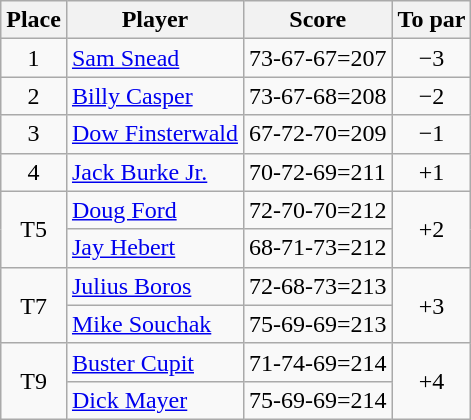<table class=wikitable>
<tr>
<th>Place</th>
<th>Player</th>
<th>Score</th>
<th>To par</th>
</tr>
<tr>
<td align=center>1</td>
<td> <a href='#'>Sam Snead</a></td>
<td>73-67-67=207</td>
<td align=center>−3</td>
</tr>
<tr>
<td align=center>2</td>
<td> <a href='#'>Billy Casper</a></td>
<td>73-67-68=208</td>
<td align=center>−2</td>
</tr>
<tr>
<td align=center>3</td>
<td> <a href='#'>Dow Finsterwald</a></td>
<td>67-72-70=209</td>
<td align=center>−1</td>
</tr>
<tr>
<td align=center>4</td>
<td> <a href='#'>Jack Burke Jr.</a></td>
<td>70-72-69=211</td>
<td align=center>+1</td>
</tr>
<tr>
<td rowspan=2 align=center>T5</td>
<td> <a href='#'>Doug Ford</a></td>
<td>72-70-70=212</td>
<td rowspan=2 align=center>+2</td>
</tr>
<tr>
<td> <a href='#'>Jay Hebert</a></td>
<td>68-71-73=212</td>
</tr>
<tr>
<td rowspan=2 align=center>T7</td>
<td> <a href='#'>Julius Boros</a></td>
<td>72-68-73=213</td>
<td rowspan=2 align=center>+3</td>
</tr>
<tr>
<td> <a href='#'>Mike Souchak</a></td>
<td>75-69-69=213</td>
</tr>
<tr>
<td rowspan=2 align=center>T9</td>
<td> <a href='#'>Buster Cupit</a></td>
<td>71-74-69=214</td>
<td rowspan=2 align=center>+4</td>
</tr>
<tr>
<td> <a href='#'>Dick Mayer</a></td>
<td>75-69-69=214</td>
</tr>
</table>
